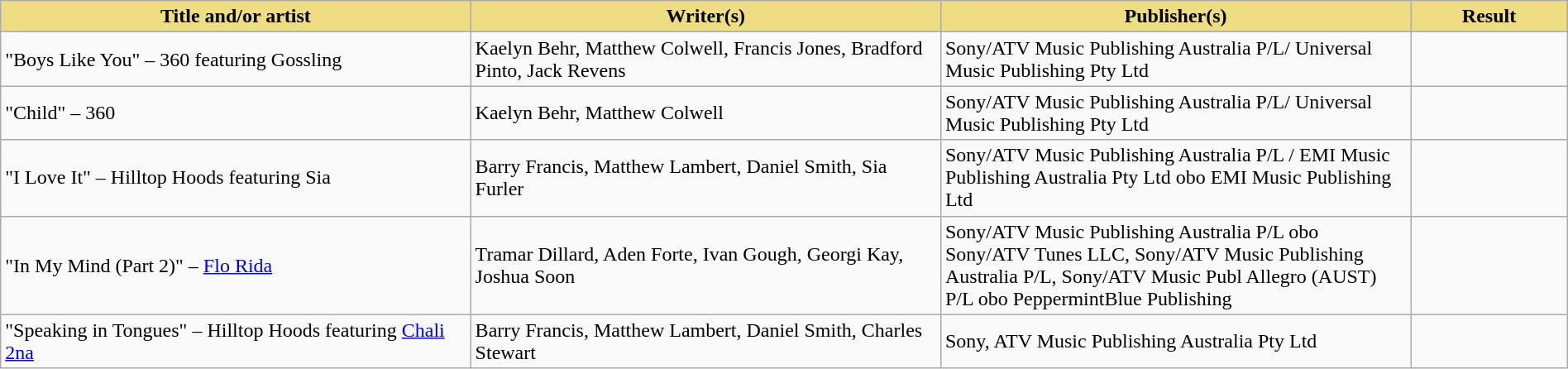<table class="wikitable" width=100%>
<tr>
<th style="width:30%;background:#EEDD82;">Title and/or artist</th>
<th style="width:30%;background:#EEDD82;">Writer(s)</th>
<th style="width:30%;background:#EEDD82;">Publisher(s)</th>
<th style="width:10%;background:#EEDD82;">Result</th>
</tr>
<tr>
<td>"Boys Like You" – 360 featuring Gossling</td>
<td>Kaelyn Behr, Matthew Colwell, Francis Jones, Bradford Pinto, Jack Revens</td>
<td>Sony/ATV Music Publishing Australia P/L/ Universal Music Publishing Pty Ltd</td>
<td></td>
</tr>
<tr>
<td>"Child" – 360</td>
<td>Kaelyn Behr, Matthew Colwell</td>
<td>Sony/ATV Music Publishing Australia P/L/ Universal Music Publishing Pty Ltd</td>
<td></td>
</tr>
<tr>
<td>"I Love It" – Hilltop Hoods featuring Sia</td>
<td>Barry Francis, Matthew Lambert, Daniel Smith, Sia Furler</td>
<td>Sony/ATV Music Publishing Australia P/L / EMI Music Publishing Australia Pty Ltd obo EMI Music Publishing Ltd</td>
<td></td>
</tr>
<tr>
<td>"In My Mind (Part 2)" – <a href='#'>Flo Rida</a></td>
<td>Tramar Dillard, Aden Forte, Ivan Gough, Georgi Kay, Joshua Soon</td>
<td>Sony/ATV Music Publishing Australia P/L obo Sony/ATV Tunes LLC, Sony/ATV Music Publishing Australia P/L, Sony/ATV Music Publ Allegro (AUST) P/L obo PeppermintBlue Publishing</td>
<td></td>
</tr>
<tr>
<td>"Speaking in Tongues" – Hilltop Hoods featuring <a href='#'>Chali 2na</a></td>
<td>Barry Francis, Matthew Lambert, Daniel Smith, Charles Stewart</td>
<td>Sony, ATV Music Publishing Australia Pty Ltd</td>
<td></td>
</tr>
</table>
